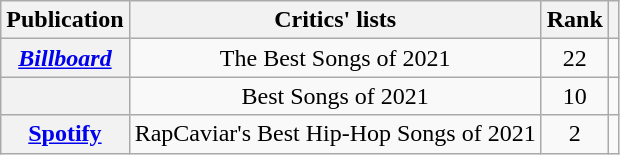<table class="wikitable sortable plainrowheaders" style="text-align:center;">
<tr>
<th>Publication</th>
<th class="unsortable">Critics' lists</th>
<th>Rank</th>
<th class="unsortable"></th>
</tr>
<tr>
<th scope="row"><em><a href='#'>Billboard</a></em></th>
<td>The Best Songs of 2021</td>
<td>22</td>
<td></td>
</tr>
<tr>
<th scope="row"> </th>
<td>Best Songs of 2021</td>
<td>10</td>
<td></td>
</tr>
<tr>
<th scope="row"><a href='#'>Spotify</a></th>
<td>RapCaviar's Best Hip-Hop Songs of 2021</td>
<td>2</td>
<td></td>
</tr>
</table>
